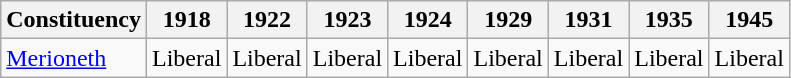<table class="wikitable sortable">
<tr>
<th>Constituency</th>
<th>1918</th>
<th>1922</th>
<th>1923</th>
<th>1924</th>
<th>1929</th>
<th>1931</th>
<th>1935</th>
<th>1945</th>
</tr>
<tr>
<td><a href='#'>Merioneth</a></td>
<td bgcolor=>Liberal</td>
<td bgcolor=>Liberal</td>
<td bgcolor=>Liberal</td>
<td bgcolor=>Liberal</td>
<td bgcolor=>Liberal</td>
<td bgcolor=>Liberal</td>
<td bgcolor=>Liberal</td>
<td bgcolor=>Liberal</td>
</tr>
</table>
